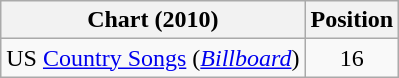<table class="wikitable sortable">
<tr>
<th scope="col">Chart (2010)</th>
<th scope="col">Position</th>
</tr>
<tr>
<td>US <a href='#'>Country Songs</a> (<em><a href='#'>Billboard</a></em>)</td>
<td align="center">16</td>
</tr>
</table>
